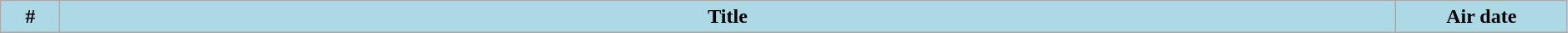<table class="wikitable plainrowheaders" style="width:99%; background:#fff;">
<tr>
<th style="background:#add8e6; width:40px;">#</th>
<th style="background: #add8e6;">Title</th>
<th style="background:#add8e6; width:130px;">Air date<br>





</th>
</tr>
</table>
